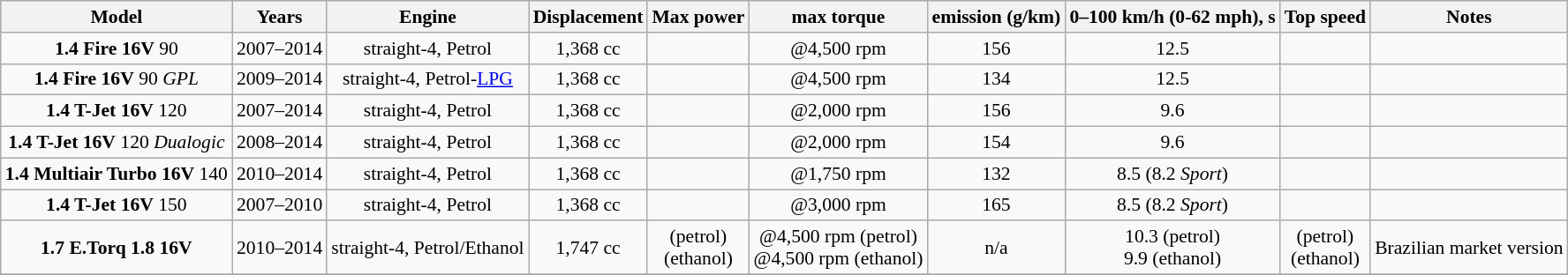<table class="wikitable" style="text-align: center; font-size: 90%;">
<tr style="background:#DCDCDC" align="center" valign="middle">
<th>Model</th>
<th>Years</th>
<th>Engine</th>
<th>Displacement</th>
<th>Max power</th>
<th>max torque</th>
<th> emission (g/km)</th>
<th>0–100 km/h (0-62 mph), s</th>
<th>Top speed</th>
<th>Notes</th>
</tr>
<tr>
<td><strong>1.4 Fire 16V</strong> 90</td>
<td>2007–2014</td>
<td>straight-4, Petrol</td>
<td>1,368 cc</td>
<td></td>
<td> @4,500 rpm</td>
<td>156</td>
<td>12.5</td>
<td></td>
<td></td>
</tr>
<tr>
<td><strong>1.4 Fire 16V</strong> 90 <em>GPL</em></td>
<td>2009–2014</td>
<td>straight-4, Petrol-<a href='#'>LPG</a></td>
<td>1,368 cc</td>
<td></td>
<td> @4,500 rpm</td>
<td>134</td>
<td>12.5</td>
<td></td>
<td></td>
</tr>
<tr>
<td><strong>1.4 T-Jet 16V</strong> 120</td>
<td>2007–2014</td>
<td>straight-4, Petrol</td>
<td>1,368 cc</td>
<td></td>
<td> @2,000 rpm</td>
<td>156</td>
<td>9.6</td>
<td></td>
<td></td>
</tr>
<tr>
<td><strong>1.4 T-Jet 16V</strong> 120 <em>Dualogic</em></td>
<td>2008–2014</td>
<td>straight-4, Petrol</td>
<td>1,368 cc</td>
<td></td>
<td> @2,000 rpm</td>
<td>154</td>
<td>9.6</td>
<td></td>
<td></td>
</tr>
<tr>
<td><strong>1.4 Multiair Turbo 16V</strong> 140</td>
<td>2010–2014</td>
<td>straight-4, Petrol</td>
<td>1,368 cc</td>
<td></td>
<td> @1,750 rpm</td>
<td>132</td>
<td>8.5 (8.2 <em>Sport</em>)</td>
<td></td>
<td></td>
</tr>
<tr>
<td><strong>1.4 T-Jet 16V</strong> 150</td>
<td>2007–2010</td>
<td>straight-4, Petrol</td>
<td>1,368 cc</td>
<td></td>
<td> @3,000 rpm</td>
<td>165</td>
<td>8.5 (8.2 <em>Sport</em>)</td>
<td></td>
<td></td>
</tr>
<tr>
<td><strong>1.7 E.Torq 1.8 16V</strong></td>
<td>2010–2014</td>
<td>straight-4, Petrol/Ethanol</td>
<td>1,747 cc</td>
<td> (petrol)<br> (ethanol)</td>
<td> @4,500 rpm (petrol)<br> @4,500 rpm (ethanol)</td>
<td>n/a</td>
<td>10.3 (petrol)<br>9.9 (ethanol)</td>
<td> (petrol)<br> (ethanol)</td>
<td>Brazilian market version</td>
</tr>
<tr>
</tr>
</table>
